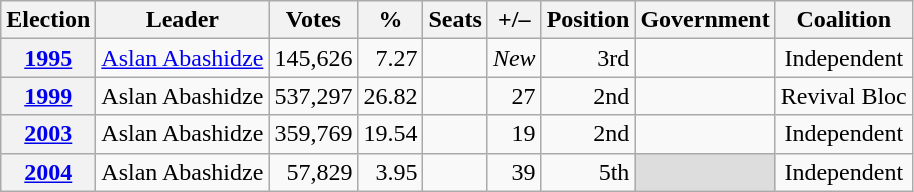<table class="wikitable" style="text-align: right;">
<tr>
<th>Election</th>
<th>Leader</th>
<th>Votes</th>
<th>%</th>
<th>Seats</th>
<th>+/–</th>
<th>Position</th>
<th>Government</th>
<th>Coalition</th>
</tr>
<tr>
<th><a href='#'>1995</a></th>
<td align="left"><a href='#'>Aslan Abashidze</a></td>
<td>145,626</td>
<td>7.27</td>
<td></td>
<td><em>New</em></td>
<td>3rd</td>
<td></td>
<td align=center>Independent</td>
</tr>
<tr>
<th><a href='#'>1999</a></th>
<td align="left">Aslan Abashidze</td>
<td>537,297</td>
<td>26.82</td>
<td></td>
<td> 27</td>
<td> 2nd</td>
<td></td>
<td align=center>Revival Bloc</td>
</tr>
<tr>
<th><a href='#'>2003</a></th>
<td align="left">Aslan Abashidze</td>
<td>359,769</td>
<td>19.54</td>
<td></td>
<td> 19</td>
<td>  2nd</td>
<td></td>
<td align=center>Independent</td>
</tr>
<tr>
<th><a href='#'>2004</a></th>
<td align="left">Aslan Abashidze</td>
<td>57,829</td>
<td>3.95</td>
<td></td>
<td> 39</td>
<td> 5th</td>
<td align=center style="background:#ddd;"></td>
<td align=center>Independent</td>
</tr>
</table>
